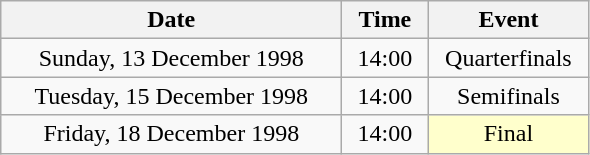<table class = "wikitable" style="text-align:center;">
<tr>
<th width=220>Date</th>
<th width=50>Time</th>
<th width=100>Event</th>
</tr>
<tr>
<td>Sunday, 13 December 1998</td>
<td>14:00</td>
<td>Quarterfinals</td>
</tr>
<tr>
<td>Tuesday, 15 December 1998</td>
<td>14:00</td>
<td>Semifinals</td>
</tr>
<tr>
<td>Friday, 18 December 1998</td>
<td>14:00</td>
<td bgcolor=ffffcc>Final</td>
</tr>
</table>
